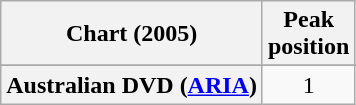<table class="wikitable sortable plainrowheaders" style="text-align:center">
<tr>
<th scope="col">Chart (2005)</th>
<th scope="col">Peak<br>position</th>
</tr>
<tr>
</tr>
<tr>
<th scope="row">Australian DVD (<a href='#'>ARIA</a>)</th>
<td align="center">1</td>
</tr>
</table>
